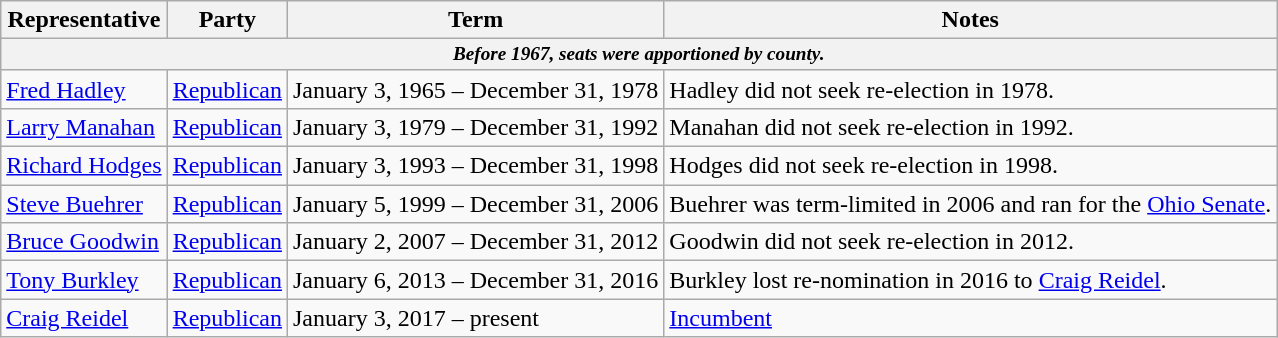<table class=wikitable>
<tr valign=bottom>
<th>Representative</th>
<th>Party</th>
<th>Term</th>
<th>Notes</th>
</tr>
<tr>
<th colspan=5 style="font-size: 80%;"><em>Before 1967, seats were apportioned by county.</em></th>
</tr>
<tr>
<td><a href='#'>Fred Hadley</a></td>
<td><a href='#'>Republican</a></td>
<td>January 3, 1965 – December 31, 1978</td>
<td>Hadley did not seek re-election in 1978.</td>
</tr>
<tr>
<td><a href='#'>Larry Manahan</a></td>
<td><a href='#'>Republican</a></td>
<td>January 3, 1979 – December 31, 1992</td>
<td>Manahan did not seek re-election in 1992.</td>
</tr>
<tr>
<td><a href='#'>Richard Hodges</a></td>
<td><a href='#'>Republican</a></td>
<td>January 3, 1993 – December 31, 1998</td>
<td>Hodges did not seek re-election in 1998.</td>
</tr>
<tr>
<td><a href='#'>Steve Buehrer</a></td>
<td><a href='#'>Republican</a></td>
<td>January 5, 1999 – December 31, 2006</td>
<td>Buehrer was term-limited in 2006 and ran for the <a href='#'>Ohio Senate</a>.</td>
</tr>
<tr>
<td><a href='#'>Bruce Goodwin</a></td>
<td><a href='#'>Republican</a></td>
<td>January 2, 2007 – December 31, 2012</td>
<td>Goodwin did not seek re-election in 2012.</td>
</tr>
<tr>
<td><a href='#'>Tony Burkley</a></td>
<td><a href='#'>Republican</a></td>
<td>January 6, 2013 – December 31, 2016</td>
<td>Burkley lost re-nomination in 2016 to <a href='#'>Craig Reidel</a>.</td>
</tr>
<tr>
<td><a href='#'>Craig Reidel</a></td>
<td><a href='#'>Republican</a></td>
<td>January 3, 2017 – present</td>
<td><a href='#'>Incumbent</a></td>
</tr>
</table>
